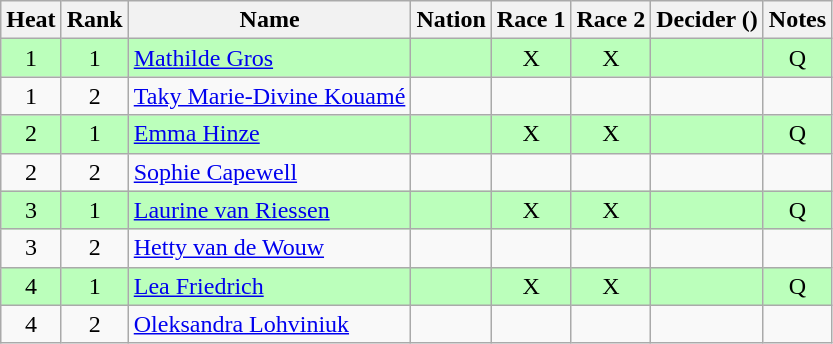<table class="wikitable sortable" style="text-align:center">
<tr>
<th>Heat</th>
<th>Rank</th>
<th>Name</th>
<th>Nation</th>
<th>Race 1</th>
<th>Race 2</th>
<th>Decider ()</th>
<th>Notes</th>
</tr>
<tr bgcolor=bbffbb>
<td>1</td>
<td>1</td>
<td align=left><a href='#'>Mathilde Gros</a></td>
<td align=left></td>
<td>X</td>
<td>X</td>
<td></td>
<td>Q</td>
</tr>
<tr>
<td>1</td>
<td>2</td>
<td align=left><a href='#'>Taky Marie-Divine Kouamé</a></td>
<td align=left></td>
<td></td>
<td></td>
<td></td>
<td></td>
</tr>
<tr bgcolor=bbffbb>
<td>2</td>
<td>1</td>
<td align=left><a href='#'>Emma Hinze</a></td>
<td align=left></td>
<td>X</td>
<td>X</td>
<td></td>
<td>Q</td>
</tr>
<tr>
<td>2</td>
<td>2</td>
<td align=left><a href='#'>Sophie Capewell</a></td>
<td align=left></td>
<td></td>
<td></td>
<td></td>
<td></td>
</tr>
<tr bgcolor=bbffbb>
<td>3</td>
<td>1</td>
<td align=left><a href='#'>Laurine van Riessen</a></td>
<td align=left></td>
<td>X</td>
<td>X</td>
<td></td>
<td>Q</td>
</tr>
<tr>
<td>3</td>
<td>2</td>
<td align=left><a href='#'>Hetty van de Wouw</a></td>
<td align=left></td>
<td></td>
<td></td>
<td></td>
<td></td>
</tr>
<tr bgcolor=bbffbb>
<td>4</td>
<td>1</td>
<td align=left><a href='#'>Lea Friedrich</a></td>
<td align=left></td>
<td>X</td>
<td>X</td>
<td></td>
<td>Q</td>
</tr>
<tr>
<td>4</td>
<td>2</td>
<td align=left><a href='#'>Oleksandra Lohviniuk</a></td>
<td align=left></td>
<td></td>
<td></td>
<td></td>
<td></td>
</tr>
</table>
